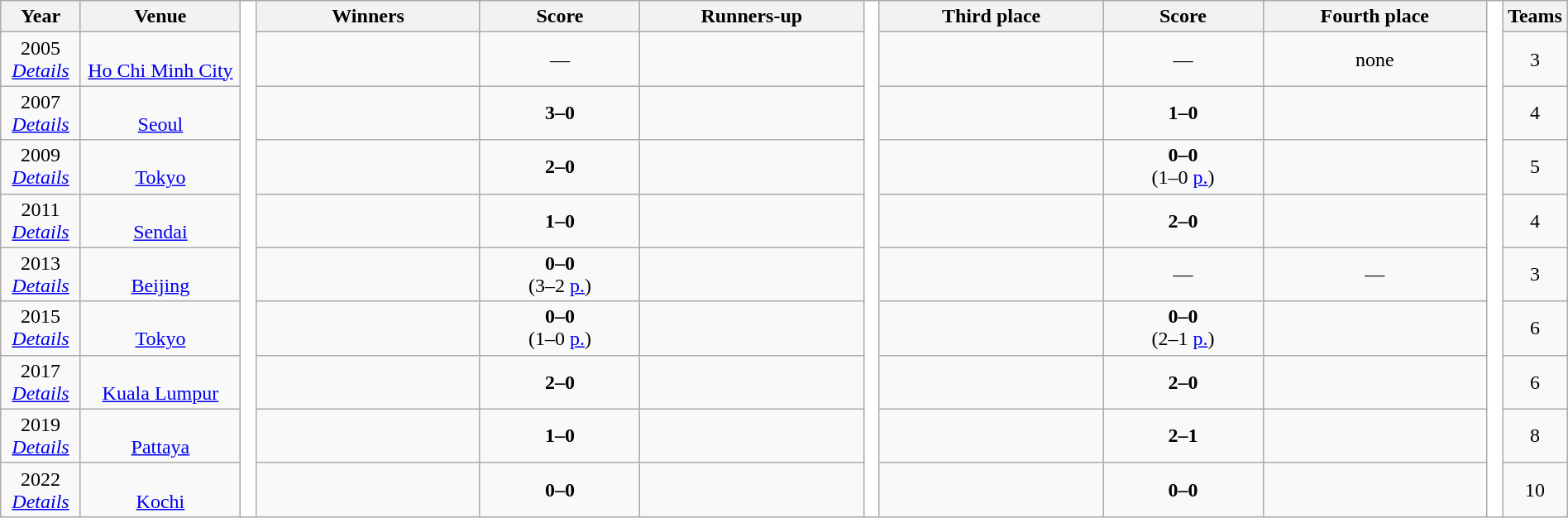<table class="wikitable" style="text-align:center; width:100%">
<tr>
<th width=5%>Year</th>
<th width=10%>Venue</th>
<th rowspan="14" style="width:1%; background:#fff;"></th>
<th width=14%>Winners</th>
<th width=10%>Score</th>
<th width=14%>Runners-up</th>
<th rowspan="14" style="width:1%; background:#fff;"></th>
<th width=14%>Third place</th>
<th width=10%>Score</th>
<th width=14%>Fourth place</th>
<th rowspan="22" style="width:1%;background:#fff"></th>
<th width=4%>Teams</th>
</tr>
<tr>
<td>2005 <br> <em><a href='#'>Details</a></em></td>
<td> <br> <a href='#'>Ho Chi Minh City</a></td>
<td></td>
<td>— </td>
<td></td>
<td></td>
<td>—</td>
<td>none</td>
<td>3</td>
</tr>
<tr>
<td>2007 <br> <em><a href='#'>Details</a></em></td>
<td> <br> <a href='#'>Seoul</a></td>
<td></td>
<td><strong>3–0</strong></td>
<td></td>
<td></td>
<td><strong>1–0</strong></td>
<td></td>
<td>4</td>
</tr>
<tr>
<td>2009 <br> <em><a href='#'>Details</a></em></td>
<td> <br> <a href='#'>Tokyo</a></td>
<td></td>
<td><strong>2–0</strong></td>
<td></td>
<td></td>
<td><strong>0–0</strong> <br>(1–0 <a href='#'>p.</a>)</td>
<td></td>
<td>5</td>
</tr>
<tr>
<td>2011 <br> <em><a href='#'>Details</a></em></td>
<td> <br> <a href='#'>Sendai</a></td>
<td></td>
<td><strong>1–0</strong></td>
<td></td>
<td></td>
<td><strong>2–0</strong></td>
<td></td>
<td>4</td>
</tr>
<tr>
<td>2013 <br> <em><a href='#'>Details</a></em></td>
<td> <br> <a href='#'>Beijing</a></td>
<td></td>
<td><strong>0–0</strong> <br>(3–2 <a href='#'>p.</a>)</td>
<td></td>
<td></td>
<td>— </td>
<td>—</td>
<td>3</td>
</tr>
<tr>
<td>2015 <br> <em><a href='#'>Details</a></em></td>
<td> <br> <a href='#'>Tokyo</a></td>
<td></td>
<td><strong>0–0</strong>  <br>(1–0 <a href='#'>p.</a>)</td>
<td></td>
<td></td>
<td><strong>0–0</strong> <br>(2–1 <a href='#'>p.</a>)</td>
<td></td>
<td>6</td>
</tr>
<tr>
<td>2017 <br> <em><a href='#'>Details</a></em></td>
<td> <br> <a href='#'>Kuala Lumpur</a></td>
<td></td>
<td><strong>2–0</strong></td>
<td></td>
<td></td>
<td><strong>2–0</strong></td>
<td></td>
<td>6</td>
</tr>
<tr>
<td>2019 <br> <em><a href='#'>Details</a></em></td>
<td> <br> <a href='#'>Pattaya</a></td>
<td></td>
<td><strong>1–0</strong></td>
<td></td>
<td></td>
<td><strong>2–1</strong></td>
<td></td>
<td>8</td>
</tr>
<tr>
<td>2022 <br> <em><a href='#'>Details</a></em></td>
<td> <br> <a href='#'>Kochi</a></td>
<td></td>
<td><strong>0–0</strong></td>
<td></td>
<td></td>
<td><strong>0–0</strong></td>
<td></td>
<td>10</td>
</tr>
</table>
